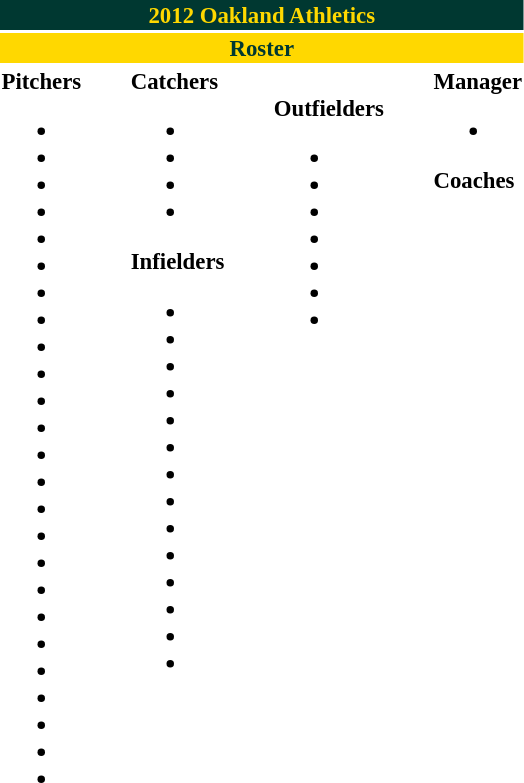<table class="toccolours" style="font-size: 95%;">
<tr>
<th colspan="10" style="background:#003831; color:#ffd800; text-align:center;">2012 Oakland Athletics</th>
</tr>
<tr>
<td colspan="10" style="background:#ffd800; color:#003831; text-align:center;"><strong>Roster</strong></td>
</tr>
<tr>
<td valign="top"><strong>Pitchers</strong><br><ul><li></li><li></li><li></li><li></li><li></li><li></li><li></li><li></li><li></li><li></li><li></li><li></li><li></li><li></li><li></li><li></li><li></li><li></li><li></li><li></li><li></li><li></li><li></li><li></li><li></li></ul></td>
<td style="width:25px;"></td>
<td valign="top"><strong>Catchers</strong><br><ul><li></li><li></li><li></li><li></li></ul><strong>Infielders</strong><ul><li></li><li></li><li></li><li></li><li></li><li></li><li></li><li></li><li></li><li></li><li></li><li></li><li></li><li></li></ul></td>
<td style="width:25px;"></td>
<td valign="top"><br><strong>Outfielders</strong><ul><li></li><li></li><li></li><li></li><li></li><li></li><li></li></ul></td>
<td style="width:25px;"></td>
<td valign="top"><strong>Manager</strong><br><ul><li></li></ul><strong>Coaches</strong>
 
 
 
 
 
 
 </td>
</tr>
</table>
